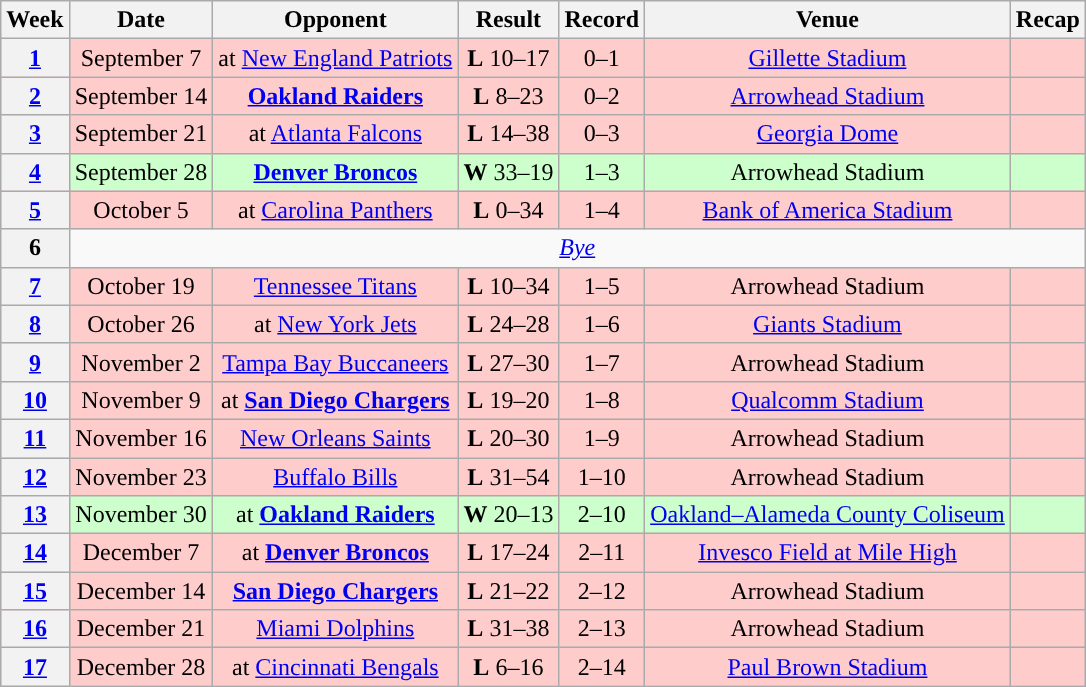<table class="wikitable" style="text-align:center">
<tr>
<th>Week</th>
<th>Date</th>
<th>Opponent</th>
<th>Result</th>
<th>Record</th>
<th>Venue</th>
<th>Recap</th>
</tr>
<tr style="background:#fcc">
<th><a href='#'>1</a></th>
<td>September 7</td>
<td>at <a href='#'>New England Patriots</a></td>
<td><strong>L</strong> 10–17</td>
<td>0–1</td>
<td><a href='#'>Gillette Stadium</a></td>
<td></td>
</tr>
<tr style="background:#fcc">
<th><a href='#'>2</a></th>
<td>September 14</td>
<td><strong><a href='#'>Oakland Raiders</a></strong></td>
<td><strong>L</strong> 8–23</td>
<td>0–2</td>
<td><a href='#'>Arrowhead Stadium</a></td>
<td></td>
</tr>
<tr style="background:#fcc">
<th><a href='#'>3</a></th>
<td>September 21</td>
<td>at <a href='#'>Atlanta Falcons</a></td>
<td><strong>L</strong> 14–38</td>
<td>0–3</td>
<td><a href='#'>Georgia Dome</a></td>
<td></td>
</tr>
<tr style="background:#cfc">
<th><a href='#'>4</a></th>
<td>September 28</td>
<td><strong><a href='#'>Denver Broncos</a></strong></td>
<td><strong>W</strong> 33–19</td>
<td>1–3</td>
<td>Arrowhead Stadium</td>
<td></td>
</tr>
<tr style="background:#fcc">
<th><a href='#'>5</a></th>
<td>October 5</td>
<td>at <a href='#'>Carolina Panthers</a></td>
<td><strong>L</strong> 0–34</td>
<td>1–4</td>
<td><a href='#'>Bank of America Stadium</a></td>
<td></td>
</tr>
<tr>
<th>6</th>
<td colspan="6"><em><a href='#'>Bye</a></em></td>
</tr>
<tr style="background:#fcc">
<th><a href='#'>7</a></th>
<td>October 19</td>
<td><a href='#'>Tennessee Titans</a></td>
<td><strong>L</strong> 10–34</td>
<td>1–5</td>
<td>Arrowhead Stadium</td>
<td></td>
</tr>
<tr style="background:#fcc">
<th><a href='#'>8</a></th>
<td>October 26</td>
<td>at <a href='#'>New York Jets</a></td>
<td><strong>L</strong> 24–28</td>
<td>1–6</td>
<td><a href='#'>Giants Stadium</a></td>
<td></td>
</tr>
<tr style="background:#fcc">
<th><a href='#'>9</a></th>
<td>November 2</td>
<td><a href='#'>Tampa Bay Buccaneers</a></td>
<td><strong>L</strong> 27–30 </td>
<td>1–7</td>
<td>Arrowhead Stadium</td>
<td></td>
</tr>
<tr style="background:#fcc">
<th><a href='#'>10</a></th>
<td>November 9</td>
<td>at <strong><a href='#'>San Diego Chargers</a></strong></td>
<td><strong>L</strong> 19–20</td>
<td>1–8</td>
<td><a href='#'>Qualcomm Stadium</a></td>
<td></td>
</tr>
<tr style="background:#fcc">
<th><a href='#'>11</a></th>
<td>November 16</td>
<td><a href='#'>New Orleans Saints</a></td>
<td><strong>L</strong> 20–30</td>
<td>1–9</td>
<td>Arrowhead Stadium</td>
<td></td>
</tr>
<tr style="background:#fcc">
<th><a href='#'>12</a></th>
<td>November 23</td>
<td><a href='#'>Buffalo Bills</a></td>
<td><strong>L</strong> 31–54</td>
<td>1–10</td>
<td>Arrowhead Stadium</td>
<td></td>
</tr>
<tr style="background:#cfc">
<th><a href='#'>13</a></th>
<td>November 30</td>
<td>at <strong><a href='#'>Oakland Raiders</a></strong></td>
<td><strong>W</strong> 20–13</td>
<td>2–10</td>
<td><a href='#'>Oakland–Alameda County Coliseum</a></td>
<td></td>
</tr>
<tr style="background:#fcc">
<th><a href='#'>14</a></th>
<td>December 7</td>
<td>at <strong><a href='#'>Denver Broncos</a></strong></td>
<td><strong>L</strong> 17–24</td>
<td>2–11</td>
<td><a href='#'>Invesco Field at Mile High</a></td>
<td></td>
</tr>
<tr style="background:#fcc">
<th><a href='#'>15</a></th>
<td>December 14</td>
<td><strong><a href='#'>San Diego Chargers</a></strong></td>
<td><strong>L</strong> 21–22</td>
<td>2–12</td>
<td>Arrowhead Stadium</td>
<td></td>
</tr>
<tr style="background:#fcc">
<th><a href='#'>16</a></th>
<td>December 21</td>
<td><a href='#'>Miami Dolphins</a></td>
<td><strong>L</strong> 31–38</td>
<td>2–13</td>
<td>Arrowhead Stadium</td>
<td></td>
</tr>
<tr style="background:#fcc">
<th><a href='#'>17</a></th>
<td>December 28</td>
<td>at <a href='#'>Cincinnati Bengals</a></td>
<td><strong>L</strong> 6–16</td>
<td>2–14</td>
<td><a href='#'>Paul Brown Stadium</a></td>
<td></td>
</tr>
</table>
